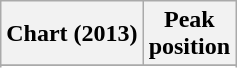<table class="wikitable sortable plainrowheaders">
<tr>
<th>Chart (2013)</th>
<th>Peak<br>position</th>
</tr>
<tr>
</tr>
<tr>
</tr>
<tr>
</tr>
<tr>
</tr>
<tr>
</tr>
<tr>
</tr>
<tr>
</tr>
<tr>
</tr>
</table>
